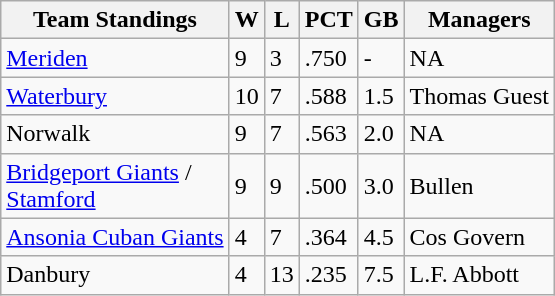<table class="wikitable">
<tr>
<th>Team Standings</th>
<th>W</th>
<th>L</th>
<th>PCT</th>
<th>GB</th>
<th>Managers</th>
</tr>
<tr>
<td><a href='#'>Meriden</a></td>
<td>9</td>
<td>3</td>
<td>.750</td>
<td>-</td>
<td>NA</td>
</tr>
<tr>
<td><a href='#'>Waterbury</a></td>
<td>10</td>
<td>7</td>
<td>.588</td>
<td>1.5</td>
<td>Thomas Guest</td>
</tr>
<tr>
<td>Norwalk</td>
<td>9</td>
<td>7</td>
<td>.563</td>
<td>2.0</td>
<td>NA</td>
</tr>
<tr>
<td><a href='#'>Bridgeport Giants</a> / <br><a href='#'>Stamford</a></td>
<td>9</td>
<td>9</td>
<td>.500</td>
<td>3.0</td>
<td>Bullen</td>
</tr>
<tr>
<td><a href='#'>Ansonia Cuban Giants</a></td>
<td>4</td>
<td>7</td>
<td>.364</td>
<td>4.5</td>
<td>Cos Govern</td>
</tr>
<tr>
<td>Danbury</td>
<td>4</td>
<td>13</td>
<td>.235</td>
<td>7.5</td>
<td>L.F. Abbott</td>
</tr>
</table>
